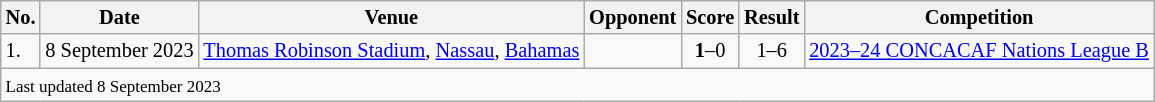<table class="wikitable" style="font-size:85%;">
<tr>
<th>No.</th>
<th>Date</th>
<th>Venue</th>
<th>Opponent</th>
<th>Score</th>
<th>Result</th>
<th>Competition</th>
</tr>
<tr>
<td>1.</td>
<td>8 September 2023</td>
<td><a href='#'>Thomas Robinson Stadium</a>, <a href='#'>Nassau</a>, <a href='#'>Bahamas</a></td>
<td></td>
<td align=center><strong>1</strong>–0</td>
<td align=center>1–6</td>
<td><a href='#'>2023–24 CONCACAF Nations League B</a></td>
</tr>
<tr>
<td colspan="7"><small>Last updated 8 September 2023 </small></td>
</tr>
</table>
